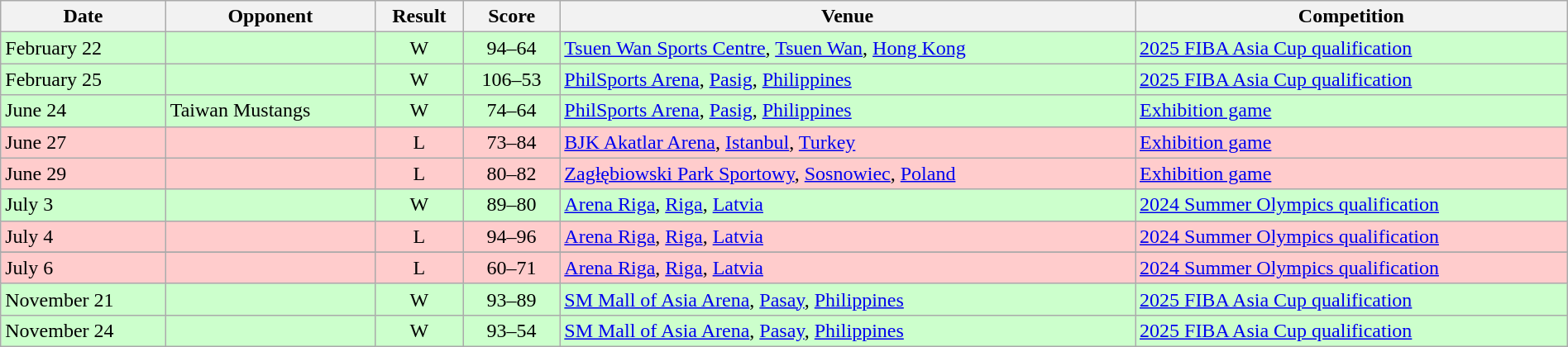<table width=100% class="wikitable">
<tr>
<th>Date</th>
<th>Opponent</th>
<th>Result</th>
<th>Score</th>
<th>Venue</th>
<th>Competition</th>
</tr>
<tr style="background:#cfc;">
<td>February 22</td>
<td></td>
<td align=center>W</td>
<td align=center>94–64</td>
<td> <a href='#'>Tsuen Wan Sports Centre</a>, <a href='#'>Tsuen Wan</a>, <a href='#'>Hong Kong</a></td>
<td><a href='#'>2025 FIBA Asia Cup qualification</a></td>
</tr>
<tr style="background:#cfc;">
<td>February 25</td>
<td></td>
<td align=center>W</td>
<td align=center>106–53</td>
<td> <a href='#'>PhilSports Arena</a>, <a href='#'>Pasig</a>, <a href='#'>Philippines</a></td>
<td><a href='#'>2025 FIBA Asia Cup qualification</a></td>
</tr>
<tr style="background:#cfc;">
<td>June 24</td>
<td> Taiwan Mustangs</td>
<td align=center>W</td>
<td align=center>74–64</td>
<td> <a href='#'>PhilSports Arena</a>, <a href='#'>Pasig</a>, <a href='#'>Philippines</a></td>
<td><a href='#'>Exhibition game</a></td>
</tr>
<tr style="background:#fcc;">
<td>June 27</td>
<td></td>
<td align=center>L</td>
<td align=center>73–84</td>
<td> <a href='#'>BJK Akatlar Arena</a>, <a href='#'>Istanbul</a>, <a href='#'>Turkey</a></td>
<td><a href='#'>Exhibition game</a></td>
</tr>
<tr style="background:#fcc;">
<td>June 29</td>
<td></td>
<td align=center>L</td>
<td align=center>80–82</td>
<td> <a href='#'>Zagłębiowski Park Sportowy</a>, <a href='#'>Sosnowiec</a>, <a href='#'>Poland</a></td>
<td><a href='#'>Exhibition game</a></td>
</tr>
<tr style="background:#cfc;">
<td>July 3</td>
<td></td>
<td align=center>W</td>
<td align=center>89–80</td>
<td> <a href='#'>Arena Riga</a>, <a href='#'>Riga</a>, <a href='#'>Latvia</a></td>
<td><a href='#'>2024 Summer Olympics qualification</a></td>
</tr>
<tr style="background:#fcc;">
<td>July 4</td>
<td></td>
<td align=center>L</td>
<td align=center>94–96</td>
<td> <a href='#'>Arena Riga</a>, <a href='#'>Riga</a>, <a href='#'>Latvia</a></td>
<td><a href='#'>2024 Summer Olympics qualification</a></td>
</tr>
<tr>
</tr>
<tr style="background:#fcc;">
<td>July 6</td>
<td></td>
<td align=center>L</td>
<td align=center>60–71</td>
<td> <a href='#'>Arena Riga</a>, <a href='#'>Riga</a>, <a href='#'>Latvia</a></td>
<td><a href='#'>2024 Summer Olympics qualification</a></td>
</tr>
<tr style="background:#cfc;">
<td>November 21</td>
<td></td>
<td align=center>W</td>
<td align=center>93–89</td>
<td> <a href='#'>SM Mall of Asia Arena</a>, <a href='#'>Pasay</a>, <a href='#'>Philippines</a></td>
<td><a href='#'>2025 FIBA Asia Cup qualification</a></td>
</tr>
<tr style="background:#cfc;">
<td>November 24</td>
<td></td>
<td align=center>W</td>
<td align=center>93–54</td>
<td> <a href='#'>SM Mall of Asia Arena</a>, <a href='#'>Pasay</a>, <a href='#'>Philippines</a></td>
<td><a href='#'>2025 FIBA Asia Cup qualification</a></td>
</tr>
</table>
